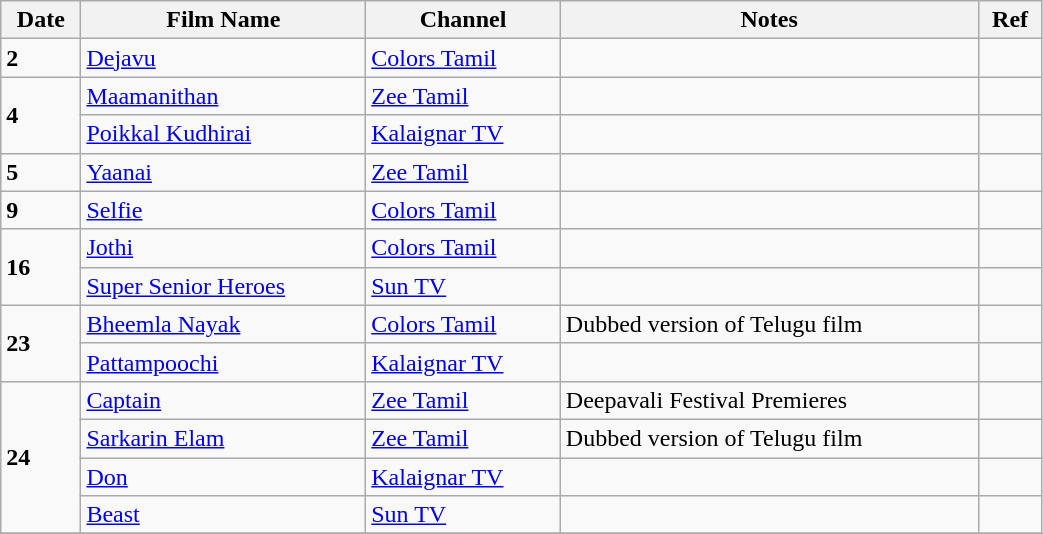<table class="wikitable" width="55%">
<tr>
<th>Date</th>
<th>Film Name</th>
<th>Channel</th>
<th>Notes</th>
<th>Ref</th>
</tr>
<tr>
<td rowspan="1"><strong>2</strong></td>
<td><a href='#'>Dejavu</a></td>
<td><a href='#'>Colors Tamil</a></td>
<td></td>
<td></td>
</tr>
<tr>
<td rowspan="2"><strong>4</strong></td>
<td><a href='#'>Maamanithan</a></td>
<td><a href='#'>Zee Tamil</a></td>
<td></td>
<td></td>
</tr>
<tr>
<td><a href='#'>Poikkal Kudhirai</a></td>
<td><a href='#'>Kalaignar TV</a></td>
<td></td>
<td></td>
</tr>
<tr>
<td rowspan="1"><strong>5</strong></td>
<td><a href='#'>Yaanai</a></td>
<td><a href='#'>Zee Tamil</a></td>
<td></td>
<td></td>
</tr>
<tr>
<td rowspan="1"><strong>9</strong></td>
<td><a href='#'>Selfie</a></td>
<td><a href='#'>Colors Tamil</a></td>
<td></td>
<td></td>
</tr>
<tr>
<td rowspan="2"><strong>16</strong></td>
<td><a href='#'>Jothi</a></td>
<td><a href='#'>Colors Tamil</a></td>
<td></td>
<td></td>
</tr>
<tr>
<td><a href='#'>Super Senior Heroes</a></td>
<td><a href='#'>Sun TV</a></td>
<td></td>
<td></td>
</tr>
<tr>
<td rowspan="2"><strong>23</strong></td>
<td><a href='#'>Bheemla Nayak</a></td>
<td><a href='#'>Colors Tamil</a></td>
<td>Dubbed version of Telugu film</td>
<td></td>
</tr>
<tr>
<td><a href='#'>Pattampoochi</a></td>
<td><a href='#'>Kalaignar TV</a></td>
<td></td>
<td></td>
</tr>
<tr>
<td rowspan="4"><strong>24</strong></td>
<td><a href='#'>Captain</a></td>
<td><a href='#'>Zee Tamil</a></td>
<td>Deepavali Festival Premieres</td>
<td></td>
</tr>
<tr>
<td><a href='#'>Sarkarin Elam</a></td>
<td><a href='#'>Zee Tamil</a></td>
<td>Dubbed version of Telugu film</td>
<td></td>
</tr>
<tr>
<td><a href='#'>Don</a></td>
<td><a href='#'>Kalaignar TV</a></td>
<td></td>
<td></td>
</tr>
<tr>
<td><a href='#'>Beast</a></td>
<td><a href='#'>Sun TV</a></td>
<td></td>
<td></td>
</tr>
<tr>
</tr>
</table>
